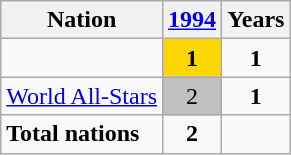<table class="wikitable" style="text-align:center">
<tr>
<th>Nation</th>
<th><a href='#'>1994</a></th>
<th>Years</th>
</tr>
<tr>
<td align=left></td>
<td bgcolor=gold><strong>1</strong></td>
<td><strong>1</strong></td>
</tr>
<tr>
<td align=left> <a href='#'>World All-Stars</a></td>
<td bgcolor=silver>2</td>
<td><strong>1</strong></td>
</tr>
<tr>
<td align=left><strong>Total nations</strong></td>
<td><strong>2</strong></td>
</tr>
</table>
